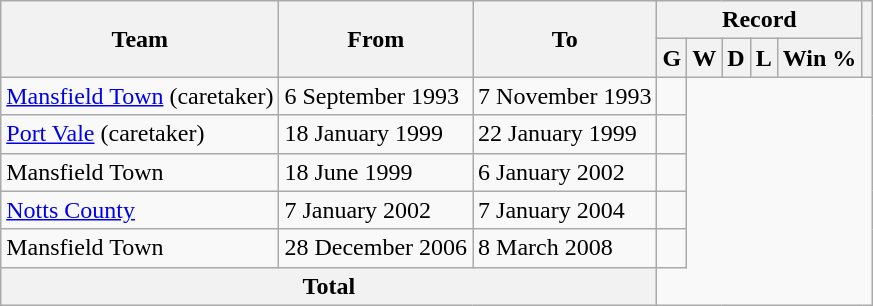<table class="wikitable" style="text-align: center">
<tr>
<th rowspan=2>Team</th>
<th rowspan=2>From</th>
<th rowspan=2>To</th>
<th colspan=5>Record</th>
<th rowspan=2></th>
</tr>
<tr>
<th>G</th>
<th>W</th>
<th>D</th>
<th>L</th>
<th>Win %</th>
</tr>
<tr>
<td align=left><a href='#'>Mansfield Town</a> (caretaker)</td>
<td align=left>6 September 1993</td>
<td align=left>7 November 1993<br></td>
<td></td>
</tr>
<tr>
<td align=left><a href='#'>Port Vale</a> (caretaker)</td>
<td align=left>18 January 1999</td>
<td align=left>22 January 1999<br></td>
<td></td>
</tr>
<tr>
<td align=left>Mansfield Town</td>
<td align=left>18 June 1999</td>
<td align=left>6 January 2002<br></td>
<td></td>
</tr>
<tr>
<td align=left><a href='#'>Notts County</a></td>
<td align=left>7 January 2002</td>
<td align=left>7 January 2004<br></td>
<td></td>
</tr>
<tr>
<td align=left>Mansfield Town</td>
<td align=left>28 December 2006</td>
<td align=left>8 March 2008<br></td>
<td></td>
</tr>
<tr>
<th colspan=3>Total<br></th>
</tr>
</table>
